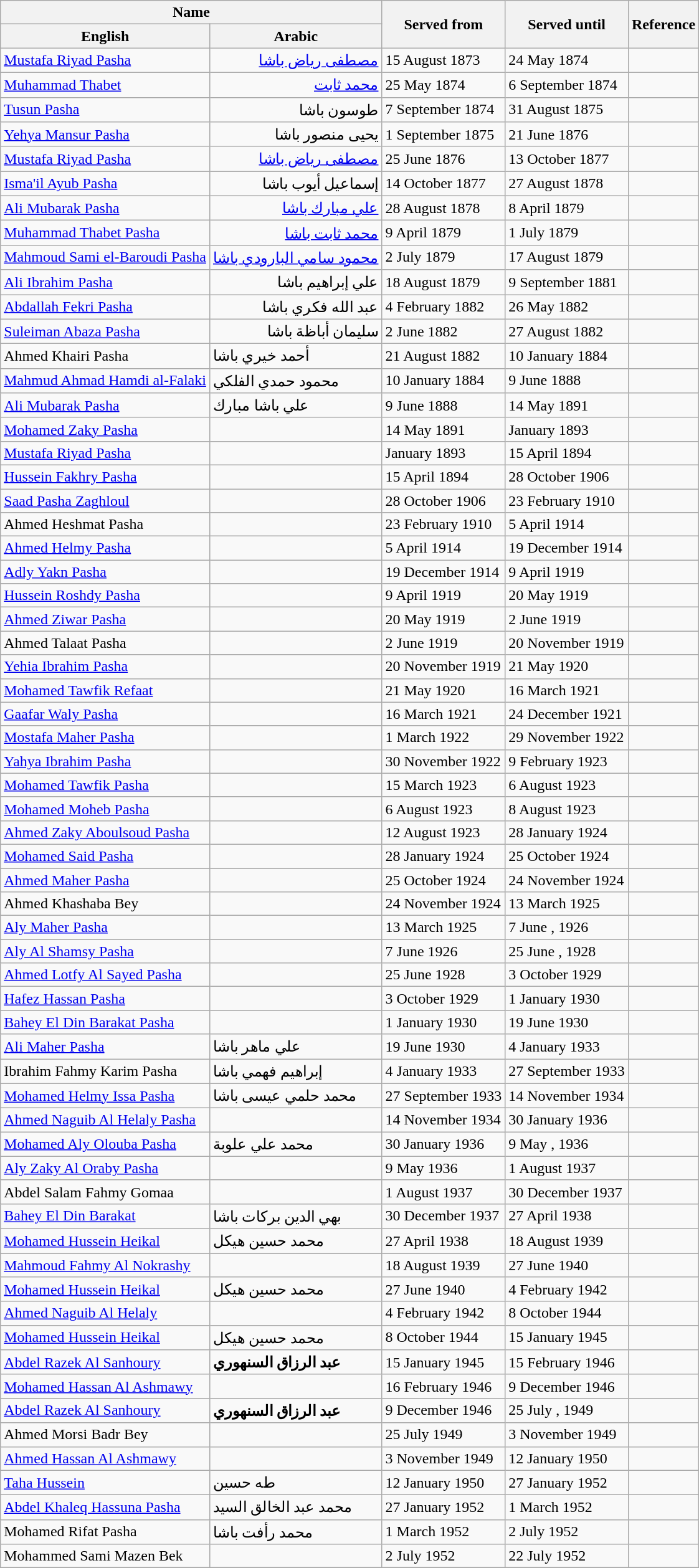<table class="wikitable">
<tr>
<th colspan=2>Name</th>
<th rowspan=2>Served from</th>
<th rowspan=2>Served until</th>
<th rowspan=2>Reference</th>
</tr>
<tr>
<th>English</th>
<th>Arabic</th>
</tr>
<tr>
<td><a href='#'>Mustafa Riyad Pasha</a></td>
<td align="right"><a href='#'>مصطفى رياض باشا</a></td>
<td>15 August 1873</td>
<td>24 May 1874</td>
<td></td>
</tr>
<tr>
<td><a href='#'>Muhammad Thabet</a></td>
<td align="right"><a href='#'>محمد ثابت</a></td>
<td>25 May 1874</td>
<td>6 September 1874</td>
<td></td>
</tr>
<tr>
<td><a href='#'>Tusun Pasha</a></td>
<td align="right">طوسون باشا</td>
<td>7 September 1874</td>
<td>31 August 1875</td>
<td></td>
</tr>
<tr>
<td><a href='#'>Yehya Mansur Pasha</a></td>
<td align="right">يحيى منصور باشا</td>
<td>1 September 1875</td>
<td>21 June 1876</td>
<td></td>
</tr>
<tr>
<td><a href='#'>Mustafa Riyad Pasha</a></td>
<td align="right"><a href='#'>مصطفى رياض باشا</a></td>
<td>25 June 1876</td>
<td>13 October 1877</td>
<td></td>
</tr>
<tr>
<td><a href='#'>Isma'il Ayub Pasha</a></td>
<td align="right">إسماعيل أيوب باشا</td>
<td>14 October 1877</td>
<td>27 August 1878</td>
<td></td>
</tr>
<tr>
<td><a href='#'>Ali Mubarak Pasha</a></td>
<td align="right"><a href='#'>علي مبارك باشا</a></td>
<td>28 August 1878</td>
<td>8 April 1879</td>
<td></td>
</tr>
<tr>
<td><a href='#'>Muhammad Thabet Pasha</a></td>
<td align="right"><a href='#'>محمد ثابت باشا</a></td>
<td>9 April 1879</td>
<td>1 July 1879</td>
<td></td>
</tr>
<tr>
<td><a href='#'>Mahmoud Sami el-Baroudi Pasha</a></td>
<td align="right"><a href='#'>محمود سامي البارودي باشا</a></td>
<td>2 July 1879</td>
<td>17 August 1879</td>
<td></td>
</tr>
<tr>
<td><a href='#'>Ali Ibrahim Pasha</a></td>
<td align="right">علي إبراهيم باشا</td>
<td>18 August 1879</td>
<td>9 September 1881</td>
<td></td>
</tr>
<tr>
<td><a href='#'>Abdallah Fekri Pasha</a></td>
<td align="right">عبد الله فكري باشا</td>
<td>4 February 1882</td>
<td>26 May 1882</td>
<td></td>
</tr>
<tr>
<td><a href='#'>Suleiman Abaza Pasha</a></td>
<td align="right">سليمان أباظة باشا</td>
<td>2 June 1882</td>
<td>27 August 1882</td>
<td></td>
</tr>
<tr>
<td>Ahmed Khairi Pasha</td>
<td>أحمد خيري باشا</td>
<td>21 August 1882</td>
<td>10 January 1884</td>
<td></td>
</tr>
<tr>
<td><a href='#'>Mahmud Ahmad Hamdi al-Falaki</a></td>
<td>محمود حمدي الفلكي</td>
<td>10 January 1884</td>
<td>9 June 1888</td>
<td></td>
</tr>
<tr>
<td><a href='#'>Ali Mubarak Pasha</a></td>
<td>علي باشا مبارك</td>
<td>9 June 1888</td>
<td>14 May 1891</td>
<td></td>
</tr>
<tr>
<td><a href='#'>Mohamed Zaky Pasha</a></td>
<td></td>
<td>14 May 1891</td>
<td>January 1893</td>
<td></td>
</tr>
<tr>
<td><a href='#'>Mustafa Riyad Pasha</a></td>
<td></td>
<td>January 1893</td>
<td>15 April 1894</td>
<td></td>
</tr>
<tr>
<td><a href='#'>Hussein Fakhry Pasha</a></td>
<td></td>
<td>15 April 1894</td>
<td>28 October 1906</td>
<td></td>
</tr>
<tr>
<td><a href='#'>Saad Pasha Zaghloul</a></td>
<td></td>
<td>28 October 1906</td>
<td>23 February 1910</td>
<td></td>
</tr>
<tr>
<td>Ahmed Heshmat Pasha</td>
<td></td>
<td>23 February 1910</td>
<td>5 April 1914</td>
<td></td>
</tr>
<tr>
<td><a href='#'>Ahmed Helmy Pasha</a></td>
<td></td>
<td>5 April 1914</td>
<td>19 December 1914</td>
<td></td>
</tr>
<tr>
<td><a href='#'>Adly Yakn Pasha</a></td>
<td></td>
<td>19 December 1914</td>
<td>9 April 1919</td>
<td></td>
</tr>
<tr>
<td><a href='#'>Hussein Roshdy Pasha</a></td>
<td></td>
<td>9 April 1919</td>
<td>20 May 1919</td>
<td></td>
</tr>
<tr>
<td><a href='#'>Ahmed Ziwar Pasha</a></td>
<td></td>
<td>20 May 1919</td>
<td>2 June 1919</td>
<td></td>
</tr>
<tr>
<td>Ahmed Talaat Pasha</td>
<td></td>
<td>2 June 1919</td>
<td>20 November 1919</td>
<td></td>
</tr>
<tr>
<td><a href='#'>Yehia Ibrahim Pasha</a></td>
<td></td>
<td>20 November 1919</td>
<td>21 May 1920</td>
<td></td>
</tr>
<tr>
<td><a href='#'>Mohamed Tawfik Refaat</a></td>
<td></td>
<td>21 May 1920</td>
<td>16 March 1921</td>
<td></td>
</tr>
<tr>
<td><a href='#'>Gaafar Waly Pasha</a></td>
<td></td>
<td>16 March 1921</td>
<td>24 December 1921</td>
<td></td>
</tr>
<tr>
<td><a href='#'>Mostafa Maher Pasha</a></td>
<td></td>
<td>1 March 1922</td>
<td>29 November 1922</td>
<td></td>
</tr>
<tr>
<td><a href='#'>Yahya Ibrahim Pasha</a></td>
<td></td>
<td>30 November 1922</td>
<td>9 February 1923</td>
<td></td>
</tr>
<tr>
<td><a href='#'>Mohamed Tawfik Pasha</a></td>
<td></td>
<td>15 March 1923</td>
<td>6 August 1923</td>
<td></td>
</tr>
<tr>
<td><a href='#'>Mohamed Moheb Pasha</a></td>
<td></td>
<td>6 August 1923</td>
<td>8 August 1923</td>
<td></td>
</tr>
<tr>
<td><a href='#'>Ahmed Zaky Aboulsoud Pasha</a></td>
<td></td>
<td>12 August 1923</td>
<td>28 January 1924</td>
<td></td>
</tr>
<tr>
<td><a href='#'>Mohamed Said Pasha</a></td>
<td></td>
<td>28 January 1924</td>
<td>25 October 1924</td>
<td></td>
</tr>
<tr>
<td><a href='#'>Ahmed Maher Pasha</a></td>
<td></td>
<td>25 October 1924</td>
<td>24 November 1924</td>
<td></td>
</tr>
<tr>
<td>Ahmed Khashaba Bey</td>
<td></td>
<td>24 November 1924</td>
<td>13 March 1925</td>
<td></td>
</tr>
<tr>
<td><a href='#'>Aly Maher Pasha</a></td>
<td></td>
<td>13 March 1925</td>
<td>7 June , 1926</td>
<td></td>
</tr>
<tr>
<td><a href='#'>Aly Al Shamsy Pasha</a></td>
<td></td>
<td>7 June 1926</td>
<td>25 June , 1928</td>
<td></td>
</tr>
<tr>
<td><a href='#'>Ahmed Lotfy Al Sayed Pasha</a></td>
<td></td>
<td>25 June 1928</td>
<td>3 October 1929</td>
<td></td>
</tr>
<tr>
<td><a href='#'>Hafez Hassan Pasha</a></td>
<td></td>
<td>3 October 1929</td>
<td>1 January 1930</td>
<td></td>
</tr>
<tr>
<td><a href='#'>Bahey El Din Barakat Pasha</a></td>
<td></td>
<td>1 January 1930</td>
<td>19 June 1930</td>
<td></td>
</tr>
<tr>
<td><a href='#'>Ali Maher Pasha</a></td>
<td>علي ماهر باشا</td>
<td>19 June 1930</td>
<td>4 January 1933</td>
<td></td>
</tr>
<tr>
<td>Ibrahim Fahmy Karim Pasha</td>
<td>إبراهيم فهمي باشا</td>
<td>4 January 1933</td>
<td>27 September 1933</td>
<td></td>
</tr>
<tr>
<td><a href='#'>Mohamed Helmy Issa Pasha</a></td>
<td>محمد حلمي عيسى باشا</td>
<td>27 September 1933</td>
<td>14 November 1934</td>
<td></td>
</tr>
<tr>
<td><a href='#'>Ahmed Naguib Al Helaly Pasha</a></td>
<td></td>
<td>14 November 1934</td>
<td>30 January 1936</td>
<td></td>
</tr>
<tr>
<td><a href='#'>Mohamed Aly Olouba Pasha</a></td>
<td>محمد علي علوبة</td>
<td>30 January 1936</td>
<td>9 May , 1936</td>
<td></td>
</tr>
<tr>
<td><a href='#'>Aly Zaky Al Oraby Pasha</a></td>
<td></td>
<td>9 May 1936</td>
<td>1 August 1937</td>
<td></td>
</tr>
<tr>
<td>Abdel Salam Fahmy Gomaa</td>
<td></td>
<td>1 August 1937</td>
<td>30 December 1937</td>
<td></td>
</tr>
<tr>
<td><a href='#'>Bahey El Din Barakat</a></td>
<td>بهي الدين بركات باشا</td>
<td>30 December 1937</td>
<td>27 April 1938</td>
<td></td>
</tr>
<tr>
<td><a href='#'>Mohamed Hussein Heikal</a></td>
<td>محمد حسين هيكل</td>
<td>27 April 1938</td>
<td>18 August 1939</td>
<td></td>
</tr>
<tr>
<td><a href='#'>Mahmoud Fahmy Al Nokrashy</a></td>
<td></td>
<td>18 August 1939</td>
<td>27 June 1940</td>
<td></td>
</tr>
<tr>
<td><a href='#'>Mohamed Hussein Heikal</a></td>
<td>محمد حسين هيكل</td>
<td>27 June 1940</td>
<td>4 February 1942</td>
<td></td>
</tr>
<tr>
<td><a href='#'>Ahmed Naguib Al Helaly</a></td>
<td></td>
<td>4 February 1942</td>
<td>8 October 1944</td>
<td></td>
</tr>
<tr>
<td><a href='#'>Mohamed Hussein Heikal</a></td>
<td>محمد حسين هيكل</td>
<td>8 October 1944</td>
<td>15 January 1945</td>
<td></td>
</tr>
<tr>
<td><a href='#'>Abdel Razek Al Sanhoury</a></td>
<td><strong>عبد الرزاق السنهوري</strong></td>
<td>15 January 1945</td>
<td>15 February 1946</td>
<td></td>
</tr>
<tr>
<td><a href='#'>Mohamed Hassan Al Ashmawy</a></td>
<td></td>
<td>16 February 1946</td>
<td>9 December 1946</td>
<td></td>
</tr>
<tr>
<td><a href='#'>Abdel Razek Al Sanhoury</a></td>
<td><strong>عبد الرزاق السنهوري</strong></td>
<td>9 December 1946</td>
<td>25 July , 1949</td>
<td></td>
</tr>
<tr>
<td>Ahmed Morsi Badr Bey</td>
<td></td>
<td>25 July 1949</td>
<td>3 November 1949</td>
<td></td>
</tr>
<tr>
<td><a href='#'>Ahmed Hassan Al Ashmawy</a></td>
<td></td>
<td>3 November 1949</td>
<td>12 January 1950</td>
<td></td>
</tr>
<tr>
<td><a href='#'>Taha Hussein</a></td>
<td>طه حسين</td>
<td>12 January 1950</td>
<td>27 January 1952</td>
<td></td>
</tr>
<tr>
<td><a href='#'>Abdel Khaleq Hassuna Pasha</a></td>
<td>محمد عبد الخالق السيد</td>
<td>27 January 1952</td>
<td>1 March 1952</td>
<td></td>
</tr>
<tr>
<td>Mohamed Rifat Pasha</td>
<td>محمد رأفت باشا</td>
<td>1 March 1952</td>
<td>2 July 1952</td>
<td></td>
</tr>
<tr>
<td>Mohammed Sami Mazen Bek</td>
<td></td>
<td>2 July 1952</td>
<td>22 July 1952</td>
<td></td>
</tr>
<tr>
</tr>
</table>
